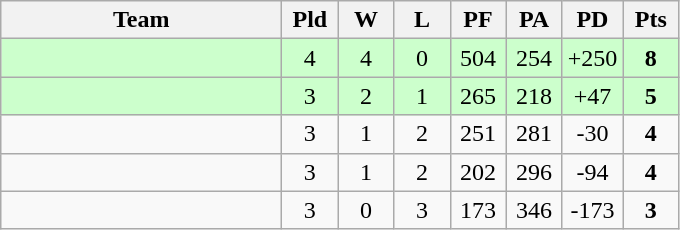<table class=wikitable style="text-align:center">
<tr>
<th width=180>Team</th>
<th width=30>Pld</th>
<th width=30>W</th>
<th width=30>L</th>
<th width=30>PF</th>
<th width=30>PA</th>
<th width=30>PD</th>
<th width=30>Pts</th>
</tr>
<tr bgcolor="#ccffcc">
<td align="left"></td>
<td>4</td>
<td>4</td>
<td>0</td>
<td>504</td>
<td>254</td>
<td>+250</td>
<td><strong>8</strong></td>
</tr>
<tr bgcolor="#ccffcc">
<td align="left"></td>
<td>3</td>
<td>2</td>
<td>1</td>
<td>265</td>
<td>218</td>
<td>+47</td>
<td><strong>5</strong></td>
</tr>
<tr>
<td align="left"></td>
<td>3</td>
<td>1</td>
<td>2</td>
<td>251</td>
<td>281</td>
<td>-30</td>
<td><strong>4</strong></td>
</tr>
<tr>
<td align="left"></td>
<td>3</td>
<td>1</td>
<td>2</td>
<td>202</td>
<td>296</td>
<td>-94</td>
<td><strong>4</strong></td>
</tr>
<tr>
<td align="left"></td>
<td>3</td>
<td>0</td>
<td>3</td>
<td>173</td>
<td>346</td>
<td>-173</td>
<td><strong>3</strong></td>
</tr>
</table>
